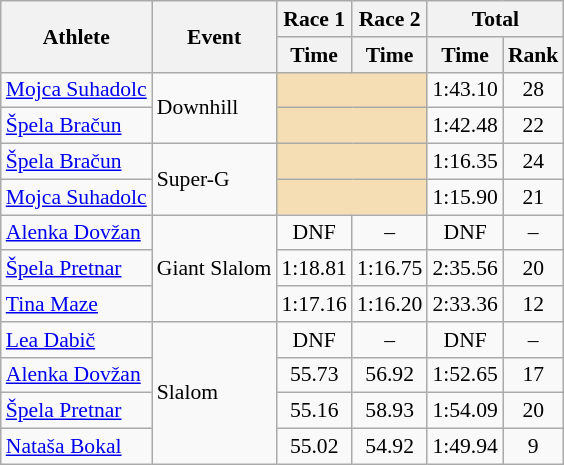<table class="wikitable" style="font-size:90%">
<tr>
<th rowspan="2">Athlete</th>
<th rowspan="2">Event</th>
<th>Race 1</th>
<th>Race 2</th>
<th colspan="2">Total</th>
</tr>
<tr>
<th>Time</th>
<th>Time</th>
<th>Time</th>
<th>Rank</th>
</tr>
<tr>
<td><a href='#'>Mojca Suhadolc</a></td>
<td rowspan="2">Downhill</td>
<td colspan="2" bgcolor="wheat"></td>
<td align="center">1:43.10</td>
<td align="center">28</td>
</tr>
<tr>
<td><a href='#'>Špela Bračun</a></td>
<td colspan="2" bgcolor="wheat"></td>
<td align="center">1:42.48</td>
<td align="center">22</td>
</tr>
<tr>
<td><a href='#'>Špela Bračun</a></td>
<td rowspan="2">Super-G</td>
<td colspan="2" bgcolor="wheat"></td>
<td align="center">1:16.35</td>
<td align="center">24</td>
</tr>
<tr>
<td><a href='#'>Mojca Suhadolc</a></td>
<td colspan="2" bgcolor="wheat"></td>
<td align="center">1:15.90</td>
<td align="center">21</td>
</tr>
<tr>
<td><a href='#'>Alenka Dovžan</a></td>
<td rowspan="3">Giant Slalom</td>
<td align="center">DNF</td>
<td align="center">–</td>
<td align="center">DNF</td>
<td align="center">–</td>
</tr>
<tr>
<td><a href='#'>Špela Pretnar</a></td>
<td align="center">1:18.81</td>
<td align="center">1:16.75</td>
<td align="center">2:35.56</td>
<td align="center">20</td>
</tr>
<tr>
<td><a href='#'>Tina Maze</a></td>
<td align="center">1:17.16</td>
<td align="center">1:16.20</td>
<td align="center">2:33.36</td>
<td align="center">12</td>
</tr>
<tr>
<td><a href='#'>Lea Dabič</a></td>
<td rowspan="4">Slalom</td>
<td align="center">DNF</td>
<td align="center">–</td>
<td align="center">DNF</td>
<td align="center">–</td>
</tr>
<tr>
<td><a href='#'>Alenka Dovžan</a></td>
<td align="center">55.73</td>
<td align="center">56.92</td>
<td align="center">1:52.65</td>
<td align="center">17</td>
</tr>
<tr>
<td><a href='#'>Špela Pretnar</a></td>
<td align="center">55.16</td>
<td align="center">58.93</td>
<td align="center">1:54.09</td>
<td align="center">20</td>
</tr>
<tr>
<td><a href='#'>Nataša Bokal</a></td>
<td align="center">55.02</td>
<td align="center">54.92</td>
<td align="center">1:49.94</td>
<td align="center">9</td>
</tr>
</table>
